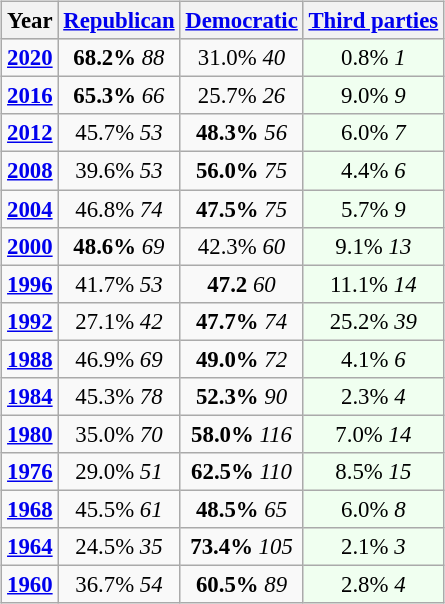<table class="wikitable" style="float:right; font-size:95%;">
<tr bgcolor=lightgrey>
<th>Year</th>
<th><a href='#'>Republican</a></th>
<th><a href='#'>Democratic</a></th>
<th><a href='#'>Third parties</a></th>
</tr>
<tr>
<td style="text-align:center;" ><strong><a href='#'>2020</a></strong></td>
<td style="text-align:center;" ><strong>68.2%</strong> <em>88</em></td>
<td style="text-align:center;" >31.0% <em>40</em></td>
<td style="text-align:center; background:honeyDew;">0.8% <em>1</em></td>
</tr>
<tr>
<td style="text-align:center;" ><strong><a href='#'>2016</a></strong></td>
<td style="text-align:center;" ><strong>65.3%</strong> <em>66</em></td>
<td style="text-align:center;" >25.7% <em>26</em></td>
<td style="text-align:center; background:honeyDew;">9.0% <em>9</em></td>
</tr>
<tr>
<td style="text-align:center;" ><strong><a href='#'>2012</a></strong></td>
<td style="text-align:center;" >45.7% <em>53</em></td>
<td style="text-align:center;" ><strong>48.3%</strong> <em>56</em></td>
<td style="text-align:center; background:honeyDew;">6.0% <em>7</em></td>
</tr>
<tr>
<td style="text-align:center;" ><strong><a href='#'>2008</a></strong></td>
<td style="text-align:center;" >39.6% <em>53</em></td>
<td style="text-align:center;" ><strong>56.0%</strong> <em>75</em></td>
<td style="text-align:center; background:honeyDew;">4.4% <em>6</em></td>
</tr>
<tr>
<td style="text-align:center;" ><strong><a href='#'>2004</a></strong></td>
<td style="text-align:center;" >46.8% <em>74</em></td>
<td style="text-align:center;" ><strong>47.5%</strong> <em>75</em></td>
<td style="text-align:center; background:honeyDew;">5.7% <em>9</em></td>
</tr>
<tr>
<td style="text-align:center;" ><strong><a href='#'>2000</a></strong></td>
<td style="text-align:center;" ><strong>48.6%</strong> <em>69</em></td>
<td style="text-align:center;" >42.3% <em>60</em></td>
<td style="text-align:center; background:honeyDew;">9.1% <em>13</em></td>
</tr>
<tr>
<td style="text-align:center;" ><strong><a href='#'>1996</a></strong></td>
<td style="text-align:center;" >41.7% <em>53</em></td>
<td style="text-align:center;" ><strong>47.2</strong> <em>60</em></td>
<td style="text-align:center; background:honeyDew;">11.1% <em>14</em></td>
</tr>
<tr>
<td style="text-align:center;" ><strong><a href='#'>1992</a></strong></td>
<td style="text-align:center;" >27.1% <em>42</em></td>
<td style="text-align:center;" ><strong>47.7%</strong> <em>74</em></td>
<td style="text-align:center; background:honeyDew;">25.2% <em>39</em></td>
</tr>
<tr>
<td style="text-align:center;" ><strong><a href='#'>1988</a></strong></td>
<td style="text-align:center;" >46.9% <em>69</em></td>
<td style="text-align:center;" ><strong>49.0%</strong> <em>72</em></td>
<td style="text-align:center; background:honeyDew;">4.1% <em>6</em></td>
</tr>
<tr>
<td style="text-align:center;" ><strong><a href='#'>1984</a></strong></td>
<td style="text-align:center;" >45.3% <em>78</em></td>
<td style="text-align:center;" ><strong>52.3%</strong> <em>90</em></td>
<td style="text-align:center; background:honeyDew;">2.3% <em>4</em></td>
</tr>
<tr>
<td style="text-align:center;" ><strong><a href='#'>1980</a></strong></td>
<td style="text-align:center;" >35.0% <em>70</em></td>
<td style="text-align:center;" ><strong>58.0%</strong> <em>116</em></td>
<td style="text-align:center; background:honeyDew;">7.0% <em>14</em></td>
</tr>
<tr>
<td style="text-align:center;" ><strong><a href='#'>1976</a></strong></td>
<td style="text-align:center;" >29.0% <em>51</em></td>
<td style="text-align:center;" ><strong>62.5%</strong> <em>110</em></td>
<td style="text-align:center; background:honeyDew;">8.5% <em>15</em></td>
</tr>
<tr>
<td style="text-align:center;" ><strong><a href='#'>1968</a></strong></td>
<td style="text-align:center;" >45.5% <em>61</em></td>
<td style="text-align:center;" ><strong>48.5%</strong> <em>65</em></td>
<td style="text-align:center; background:honeyDew;">6.0% <em>8</em></td>
</tr>
<tr>
<td style="text-align:center;" ><strong><a href='#'>1964</a></strong></td>
<td style="text-align:center;" >24.5% <em>35</em></td>
<td style="text-align:center;" ><strong>73.4%</strong> <em>105</em></td>
<td style="text-align:center; background:honeyDew;">2.1% <em>3</em></td>
</tr>
<tr>
<td style="text-align:center;" ><strong><a href='#'>1960</a></strong></td>
<td style="text-align:center;" >36.7% <em>54</em></td>
<td style="text-align:center;" ><strong>60.5%</strong> <em>89</em></td>
<td style="text-align:center; background:honeyDew;">2.8% <em>4</em></td>
</tr>
</table>
